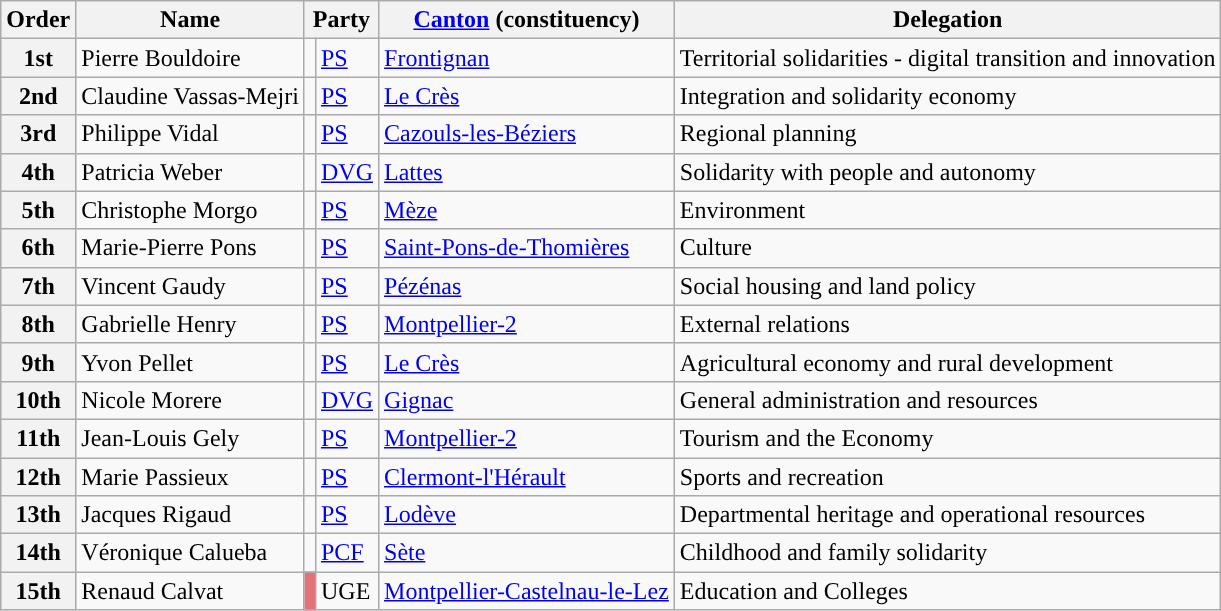<table class="wikitable sortable">
<tr>
<th>Order</th>
<th>Name</th>
<th colspan="2">Party</th>
<th><a href='#'>Canton</a> (constituency)</th>
<th>Delegation</th>
</tr>
<tr>
<th>1st</th>
<td>Pierre Bouldoire</td>
<td style="color:inherit;background:"></td>
<td><a href='#'>PS</a></td>
<td><a href='#'>Frontignan</a></td>
<td>Territorial solidarities - digital transition and innovation</td>
</tr>
<tr>
<th>2nd</th>
<td>Claudine Vassas-Mejri</td>
<td style="color:inherit;background:"></td>
<td><a href='#'>PS</a></td>
<td><a href='#'>Le Crès</a></td>
<td>Integration and solidarity economy</td>
</tr>
<tr>
<th>3rd</th>
<td>Philippe Vidal</td>
<td style="color:inherit;background:"></td>
<td><a href='#'>PS</a></td>
<td><a href='#'>Cazouls-les-Béziers</a></td>
<td>Regional planning</td>
</tr>
<tr>
<th>4th</th>
<td>Patricia Weber</td>
<td style="color:inherit;background:"></td>
<td><a href='#'>DVG</a></td>
<td><a href='#'>Lattes</a></td>
<td>Solidarity with people and autonomy</td>
</tr>
<tr>
<th>5th</th>
<td>Christophe Morgo</td>
<td style="color:inherit;background:"></td>
<td><a href='#'>PS</a></td>
<td><a href='#'>Mèze</a></td>
<td>Environment</td>
</tr>
<tr>
<th>6th</th>
<td>Marie-Pierre Pons</td>
<td style="color:inherit;background:"></td>
<td><a href='#'>PS</a></td>
<td><a href='#'>Saint-Pons-de-Thomières</a></td>
<td>Culture</td>
</tr>
<tr>
<th>7th</th>
<td>Vincent Gaudy</td>
<td style="color:inherit;background:"></td>
<td><a href='#'>PS</a></td>
<td><a href='#'>Pézénas</a></td>
<td>Social housing and land policy</td>
</tr>
<tr>
<th>8th</th>
<td>Gabrielle Henry</td>
<td style="color:inherit;background:"></td>
<td><a href='#'>PS</a></td>
<td><a href='#'>Montpellier-2</a></td>
<td>External relations</td>
</tr>
<tr>
<th>9th</th>
<td>Yvon Pellet</td>
<td style="color:inherit;background:"></td>
<td><a href='#'>PS</a></td>
<td><a href='#'>Le Crès</a></td>
<td>Agricultural economy and rural development</td>
</tr>
<tr>
<th>10th</th>
<td>Nicole Morere</td>
<td style="color:inherit;background:"></td>
<td><a href='#'>DVG</a></td>
<td><a href='#'>Gignac</a></td>
<td>General administration and resources</td>
</tr>
<tr>
<th>11th</th>
<td>Jean-Louis Gely</td>
<td style="color:inherit;background:"></td>
<td><a href='#'>PS</a></td>
<td><a href='#'>Montpellier-2</a></td>
<td>Tourism and the Economy</td>
</tr>
<tr>
<th>12th</th>
<td>Marie Passieux</td>
<td style="color:inherit;background:"></td>
<td><a href='#'>PS</a></td>
<td><a href='#'>Clermont-l'Hérault</a></td>
<td>Sports and recreation</td>
</tr>
<tr>
<th>13th</th>
<td>Jacques Rigaud</td>
<td style="color:inherit;background:"></td>
<td><a href='#'>PS</a></td>
<td><a href='#'>Lodève</a></td>
<td>Departmental heritage and operational resources</td>
</tr>
<tr>
<th>14th</th>
<td>Véronique Calueba</td>
<td style="color:inherit;background:"></td>
<td><a href='#'>PCF</a></td>
<td><a href='#'>Sète</a></td>
<td>Childhood and family solidarity</td>
</tr>
<tr>
<th>15th</th>
<td>Renaud Calvat</td>
<td bgcolor="#E4717A	"></td>
<td>UGE</td>
<td><a href='#'>Montpellier-Castelnau-le-Lez</a></td>
<td>Education and Colleges</td>
</tr>
</table>
